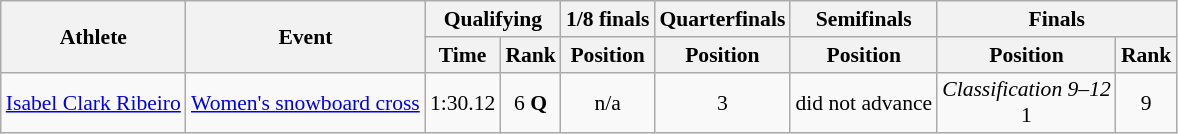<table class="wikitable" style="font-size:90%">
<tr>
<th rowspan="2">Athlete</th>
<th rowspan="2">Event</th>
<th colspan="2">Qualifying</th>
<th>1/8 finals</th>
<th>Quarterfinals</th>
<th>Semifinals</th>
<th colspan=2>Finals</th>
</tr>
<tr>
<th>Time</th>
<th>Rank</th>
<th>Position</th>
<th>Position</th>
<th>Position</th>
<th>Position</th>
<th>Rank</th>
</tr>
<tr>
<td><a href='#'>Isabel Clark Ribeiro</a></td>
<td><a href='#'>Women's snowboard cross</a></td>
<td align="center">1:30.12</td>
<td align="center">6 <strong>Q</strong></td>
<td align="center">n/a</td>
<td align="center">3</td>
<td align="center">did not advance</td>
<td align="center"><em>Classification 9–12</em> <br>1</td>
<td align="center">9</td>
</tr>
</table>
